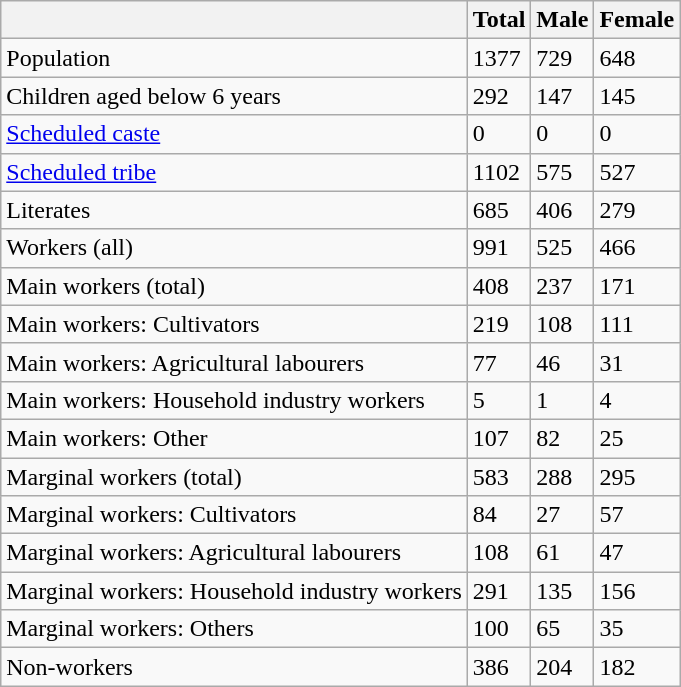<table class="wikitable sortable">
<tr>
<th></th>
<th>Total</th>
<th>Male</th>
<th>Female</th>
</tr>
<tr>
<td>Population</td>
<td>1377</td>
<td>729</td>
<td>648</td>
</tr>
<tr>
<td>Children aged below 6 years</td>
<td>292</td>
<td>147</td>
<td>145</td>
</tr>
<tr>
<td><a href='#'>Scheduled caste</a></td>
<td>0</td>
<td>0</td>
<td>0</td>
</tr>
<tr>
<td><a href='#'>Scheduled tribe</a></td>
<td>1102</td>
<td>575</td>
<td>527</td>
</tr>
<tr>
<td>Literates</td>
<td>685</td>
<td>406</td>
<td>279</td>
</tr>
<tr>
<td>Workers (all)</td>
<td>991</td>
<td>525</td>
<td>466</td>
</tr>
<tr>
<td>Main workers (total)</td>
<td>408</td>
<td>237</td>
<td>171</td>
</tr>
<tr>
<td>Main workers: Cultivators</td>
<td>219</td>
<td>108</td>
<td>111</td>
</tr>
<tr>
<td>Main workers: Agricultural labourers</td>
<td>77</td>
<td>46</td>
<td>31</td>
</tr>
<tr>
<td>Main workers: Household industry workers</td>
<td>5</td>
<td>1</td>
<td>4</td>
</tr>
<tr>
<td>Main workers: Other</td>
<td>107</td>
<td>82</td>
<td>25</td>
</tr>
<tr>
<td>Marginal workers (total)</td>
<td>583</td>
<td>288</td>
<td>295</td>
</tr>
<tr>
<td>Marginal workers: Cultivators</td>
<td>84</td>
<td>27</td>
<td>57</td>
</tr>
<tr>
<td>Marginal workers: Agricultural labourers</td>
<td>108</td>
<td>61</td>
<td>47</td>
</tr>
<tr>
<td>Marginal workers: Household industry workers</td>
<td>291</td>
<td>135</td>
<td>156</td>
</tr>
<tr>
<td>Marginal workers: Others</td>
<td>100</td>
<td>65</td>
<td>35</td>
</tr>
<tr>
<td>Non-workers</td>
<td>386</td>
<td>204</td>
<td>182</td>
</tr>
</table>
